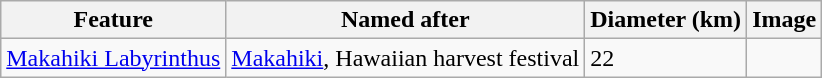<table class="wikitable sortable">
<tr>
<th class="unsortable">Feature</th>
<th class="unsortable">Named after</th>
<th>Diameter (km)</th>
<th class="unsortable">Image</th>
</tr>
<tr>
<td><a href='#'>Makahiki Labyrinthus</a></td>
<td><a href='#'>Makahiki</a>, Hawaiian harvest festival</td>
<td>22</td>
</tr>
</table>
